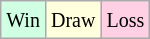<table class="wikitable">
<tr>
<td style="background-color: #d0ffe3;"><small>Win</small></td>
<td style="background-color: #ffffdd;"><small>Draw</small></td>
<td style="background-color: #ffd0e3;"><small>Loss</small></td>
</tr>
</table>
